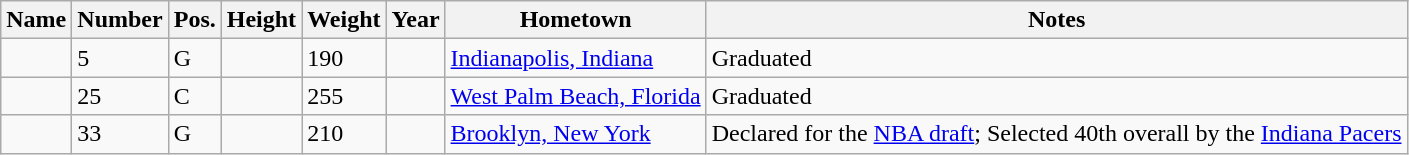<table class="wikitable sortable" border="1">
<tr>
<th>Name</th>
<th>Number</th>
<th>Pos.</th>
<th>Height</th>
<th>Weight</th>
<th>Year</th>
<th>Hometown</th>
<th class="unsortable">Notes</th>
</tr>
<tr>
<td></td>
<td>5</td>
<td>G</td>
<td></td>
<td>190</td>
<td></td>
<td><a href='#'>Indianapolis, Indiana</a></td>
<td>Graduated</td>
</tr>
<tr>
<td></td>
<td>25</td>
<td>C</td>
<td></td>
<td>255</td>
<td></td>
<td><a href='#'>West Palm Beach, Florida</a></td>
<td>Graduated</td>
</tr>
<tr>
<td></td>
<td>33</td>
<td>G</td>
<td></td>
<td>210</td>
<td></td>
<td><a href='#'>Brooklyn, New York</a></td>
<td>Declared for the <a href='#'>NBA draft</a>; Selected 40th overall by the <a href='#'>Indiana Pacers</a></td>
</tr>
</table>
